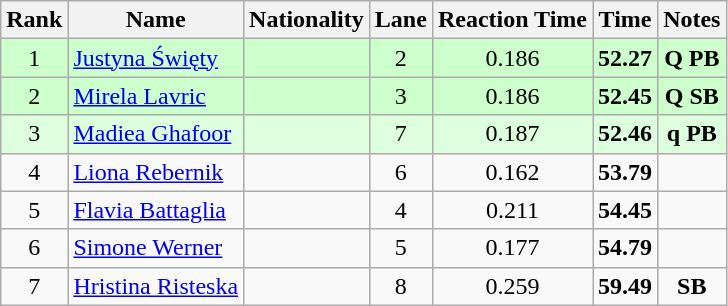<table class="wikitable sortable" style="text-align:center">
<tr>
<th>Rank</th>
<th>Name</th>
<th>Nationality</th>
<th>Lane</th>
<th>Reaction Time</th>
<th>Time</th>
<th>Notes</th>
</tr>
<tr bgcolor=ccffcc>
<td>1</td>
<td align=left><a href='#'>Justyna Święty</a></td>
<td align=left></td>
<td>2</td>
<td>0.186</td>
<td><strong>52.27</strong></td>
<td><strong>Q PB</strong></td>
</tr>
<tr bgcolor=ccffcc>
<td>2</td>
<td align=left><a href='#'>Mirela Lavric</a></td>
<td align=left></td>
<td>3</td>
<td>0.186</td>
<td><strong>52.45</strong></td>
<td><strong>Q SB</strong></td>
</tr>
<tr bgcolor=ddffdd>
<td>3</td>
<td align=left><a href='#'>Madiea Ghafoor</a></td>
<td align=left></td>
<td>7</td>
<td>0.187</td>
<td><strong>52.46</strong></td>
<td><strong>q PB</strong></td>
</tr>
<tr>
<td>4</td>
<td align=left><a href='#'>Liona Rebernik</a></td>
<td align=left></td>
<td>6</td>
<td>0.162</td>
<td><strong>53.79</strong></td>
<td></td>
</tr>
<tr>
<td>5</td>
<td align=left><a href='#'>Flavia Battaglia</a></td>
<td align=left></td>
<td>4</td>
<td>0.211</td>
<td><strong>54.45</strong></td>
<td></td>
</tr>
<tr>
<td>6</td>
<td align=left><a href='#'>Simone Werner</a></td>
<td align=left></td>
<td>5</td>
<td>0.177</td>
<td><strong>54.79</strong></td>
<td></td>
</tr>
<tr>
<td>7</td>
<td align=left><a href='#'>Hristina Risteska</a></td>
<td align=left></td>
<td>8</td>
<td>0.259</td>
<td><strong>59.49</strong></td>
<td><strong>SB</strong></td>
</tr>
</table>
